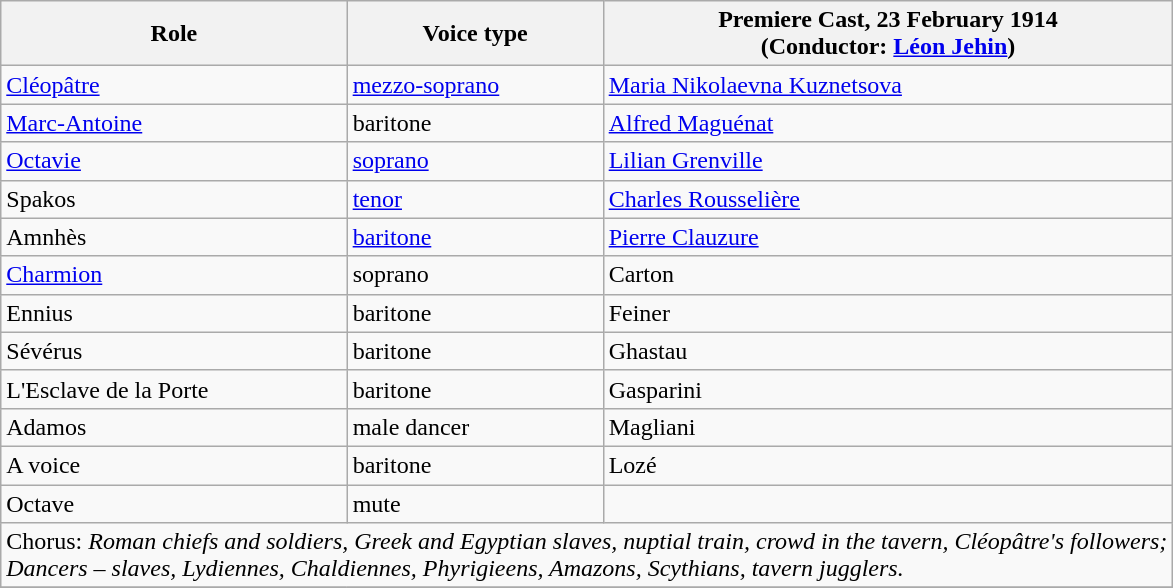<table class="wikitable">
<tr>
<th>Role</th>
<th>Voice type</th>
<th>Premiere Cast, 23 February 1914<br>(Conductor: <a href='#'>Léon Jehin</a>)</th>
</tr>
<tr>
<td><a href='#'>Cléopâtre</a></td>
<td><a href='#'>mezzo-soprano</a></td>
<td><a href='#'>Maria Nikolaevna Kuznetsova</a></td>
</tr>
<tr>
<td><a href='#'>Marc-Antoine</a></td>
<td>baritone</td>
<td><a href='#'>Alfred Maguénat</a></td>
</tr>
<tr>
<td><a href='#'>Octavie</a></td>
<td><a href='#'>soprano</a></td>
<td><a href='#'>Lilian Grenville</a></td>
</tr>
<tr>
<td>Spakos</td>
<td><a href='#'>tenor</a></td>
<td><a href='#'>Charles Rousselière</a></td>
</tr>
<tr>
<td>Amnhès</td>
<td><a href='#'>baritone</a></td>
<td><a href='#'>Pierre Clauzure</a></td>
</tr>
<tr>
<td><a href='#'>Charmion</a></td>
<td>soprano</td>
<td>Carton</td>
</tr>
<tr>
<td>Ennius</td>
<td>baritone</td>
<td>Feiner</td>
</tr>
<tr>
<td>Sévérus</td>
<td>baritone</td>
<td>Ghastau</td>
</tr>
<tr>
<td>L'Esclave de la Porte</td>
<td>baritone</td>
<td>Gasparini</td>
</tr>
<tr>
<td>Adamos</td>
<td>male dancer</td>
<td>Magliani</td>
</tr>
<tr>
<td>A voice</td>
<td>baritone</td>
<td>Lozé</td>
</tr>
<tr>
<td>Octave</td>
<td>mute</td>
<td></td>
</tr>
<tr>
<td colspan="3">Chorus: <em>Roman chiefs and soldiers, Greek and Egyptian slaves, nuptial train, crowd in the tavern, Cléopâtre's followers;</em><br> <em>Dancers – slaves, Lydiennes, Chaldiennes, Phyrigieens, Amazons, Scythians, tavern jugglers.</em></td>
</tr>
<tr>
</tr>
</table>
